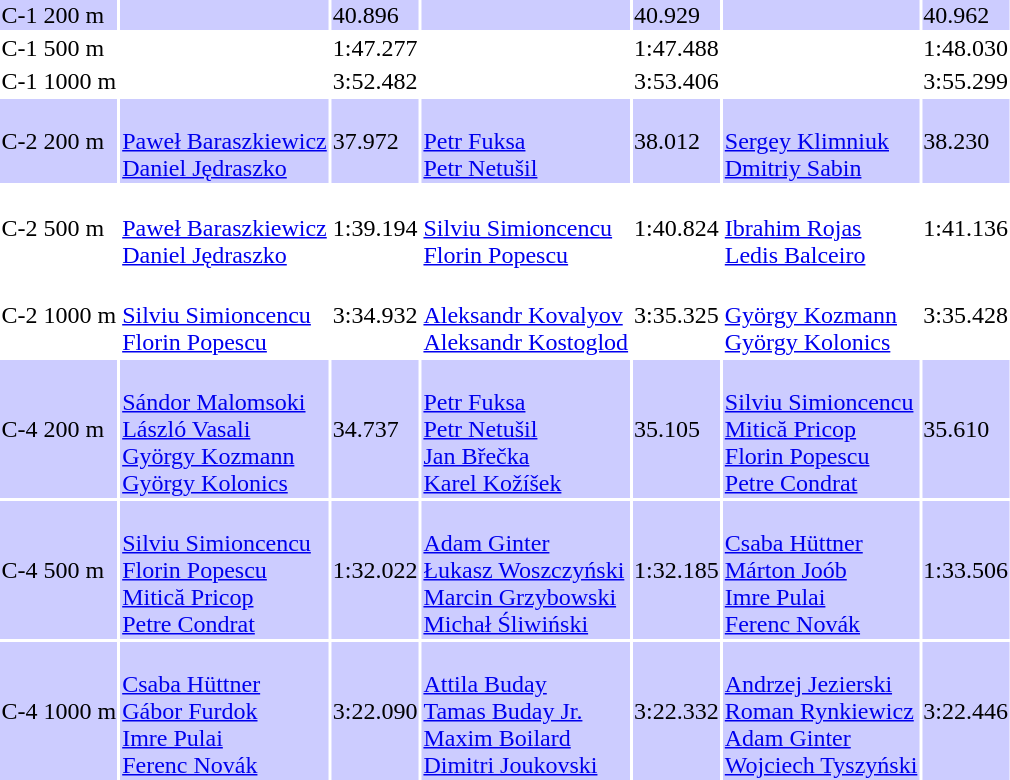<table>
<tr bgcolor=ccccff>
<td>C-1 200 m</td>
<td></td>
<td>40.896</td>
<td></td>
<td>40.929</td>
<td></td>
<td>40.962</td>
</tr>
<tr>
<td>C-1 500 m</td>
<td></td>
<td>1:47.277</td>
<td></td>
<td>1:47.488</td>
<td></td>
<td>1:48.030</td>
</tr>
<tr>
<td>C-1 1000 m</td>
<td></td>
<td>3:52.482</td>
<td></td>
<td>3:53.406</td>
<td></td>
<td>3:55.299</td>
</tr>
<tr bgcolor=ccccff>
<td>C-2 200 m</td>
<td><br><a href='#'>Paweł Baraszkiewicz</a><br><a href='#'>Daniel Jędraszko</a></td>
<td>37.972</td>
<td><br><a href='#'>Petr Fuksa</a><br><a href='#'>Petr Netušil</a></td>
<td>38.012</td>
<td><br><a href='#'>Sergey Klimniuk</a><br><a href='#'>Dmitriy Sabin</a></td>
<td>38.230</td>
</tr>
<tr>
<td>C-2 500 m</td>
<td><br><a href='#'>Paweł Baraszkiewicz</a><br><a href='#'>Daniel Jędraszko</a></td>
<td>1:39.194</td>
<td><br><a href='#'>Silviu Simioncencu</a><br><a href='#'>Florin Popescu</a></td>
<td>1:40.824</td>
<td><br><a href='#'>Ibrahim Rojas</a><br><a href='#'>Ledis Balceiro</a></td>
<td>1:41.136</td>
</tr>
<tr>
<td>C-2 1000 m</td>
<td><br><a href='#'>Silviu Simioncencu</a><br><a href='#'>Florin Popescu</a></td>
<td>3:34.932</td>
<td><br><a href='#'>Aleksandr Kovalyov</a><br><a href='#'>Aleksandr Kostoglod</a></td>
<td>3:35.325</td>
<td><br><a href='#'>György Kozmann</a><br><a href='#'>György Kolonics</a></td>
<td>3:35.428</td>
</tr>
<tr bgcolor=ccccff>
<td>C-4 200 m</td>
<td><br><a href='#'>Sándor Malomsoki</a><br><a href='#'>László Vasali</a><br><a href='#'>György Kozmann</a><br><a href='#'>György Kolonics</a></td>
<td>34.737</td>
<td><br><a href='#'>Petr Fuksa</a><br><a href='#'>Petr Netušil</a><br><a href='#'>Jan Břečka</a><br><a href='#'>Karel Kožíšek</a></td>
<td>35.105</td>
<td><br><a href='#'>Silviu Simioncencu</a><br><a href='#'>Mitică Pricop</a><br><a href='#'>Florin Popescu</a><br><a href='#'>Petre Condrat</a></td>
<td>35.610</td>
</tr>
<tr bgcolor=ccccff>
<td>C-4 500 m</td>
<td><br><a href='#'>Silviu Simioncencu</a><br><a href='#'>Florin Popescu</a><br><a href='#'>Mitică Pricop</a><br><a href='#'>Petre Condrat</a></td>
<td>1:32.022</td>
<td><br><a href='#'>Adam Ginter</a><br><a href='#'>Łukasz Woszczyński</a><br><a href='#'>Marcin Grzybowski</a><br><a href='#'>Michał Śliwiński</a></td>
<td>1:32.185</td>
<td><br><a href='#'>Csaba Hüttner</a><br><a href='#'>Márton Joób</a><br><a href='#'>Imre Pulai</a><br><a href='#'>Ferenc Novák</a></td>
<td>1:33.506</td>
</tr>
<tr bgcolor=ccccff>
<td>C-4 1000 m</td>
<td><br><a href='#'>Csaba Hüttner</a><br><a href='#'>Gábor Furdok</a><br><a href='#'>Imre Pulai</a><br><a href='#'>Ferenc Novák</a></td>
<td>3:22.090</td>
<td><br><a href='#'>Attila Buday</a><br><a href='#'>Tamas Buday Jr.</a><br><a href='#'>Maxim Boilard</a><br><a href='#'>Dimitri Joukovski</a></td>
<td>3:22.332</td>
<td><br><a href='#'>Andrzej Jezierski</a><br><a href='#'>Roman Rynkiewicz</a><br><a href='#'>Adam Ginter</a><br><a href='#'>Wojciech Tyszyński</a></td>
<td>3:22.446</td>
</tr>
</table>
